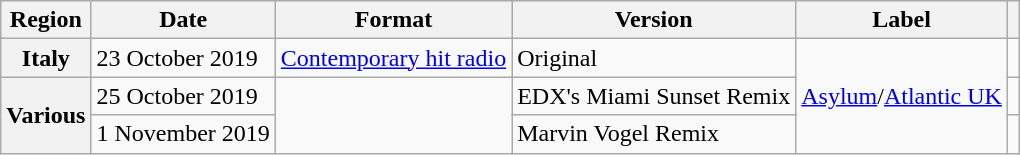<table class="wikitable plainrowheaders">
<tr>
<th scope="col">Region</th>
<th scope="col">Date</th>
<th scope="col">Format</th>
<th scope="col">Version</th>
<th scope="col">Label</th>
<th scope="col"></th>
</tr>
<tr>
<th scope="row">Italy</th>
<td>23 October 2019</td>
<td><a href='#'>Contemporary hit radio</a></td>
<td>Original</td>
<td rowspan="3"><a href='#'>Asylum</a>/<a href='#'>Atlantic UK</a></td>
<td align="center"></td>
</tr>
<tr>
<th scope="row" rowspan="2">Various</th>
<td>25 October 2019</td>
<td rowspan="2"></td>
<td>EDX's Miami Sunset Remix</td>
<td align="center"></td>
</tr>
<tr>
<td>1 November 2019</td>
<td>Marvin Vogel Remix</td>
<td></td>
</tr>
</table>
